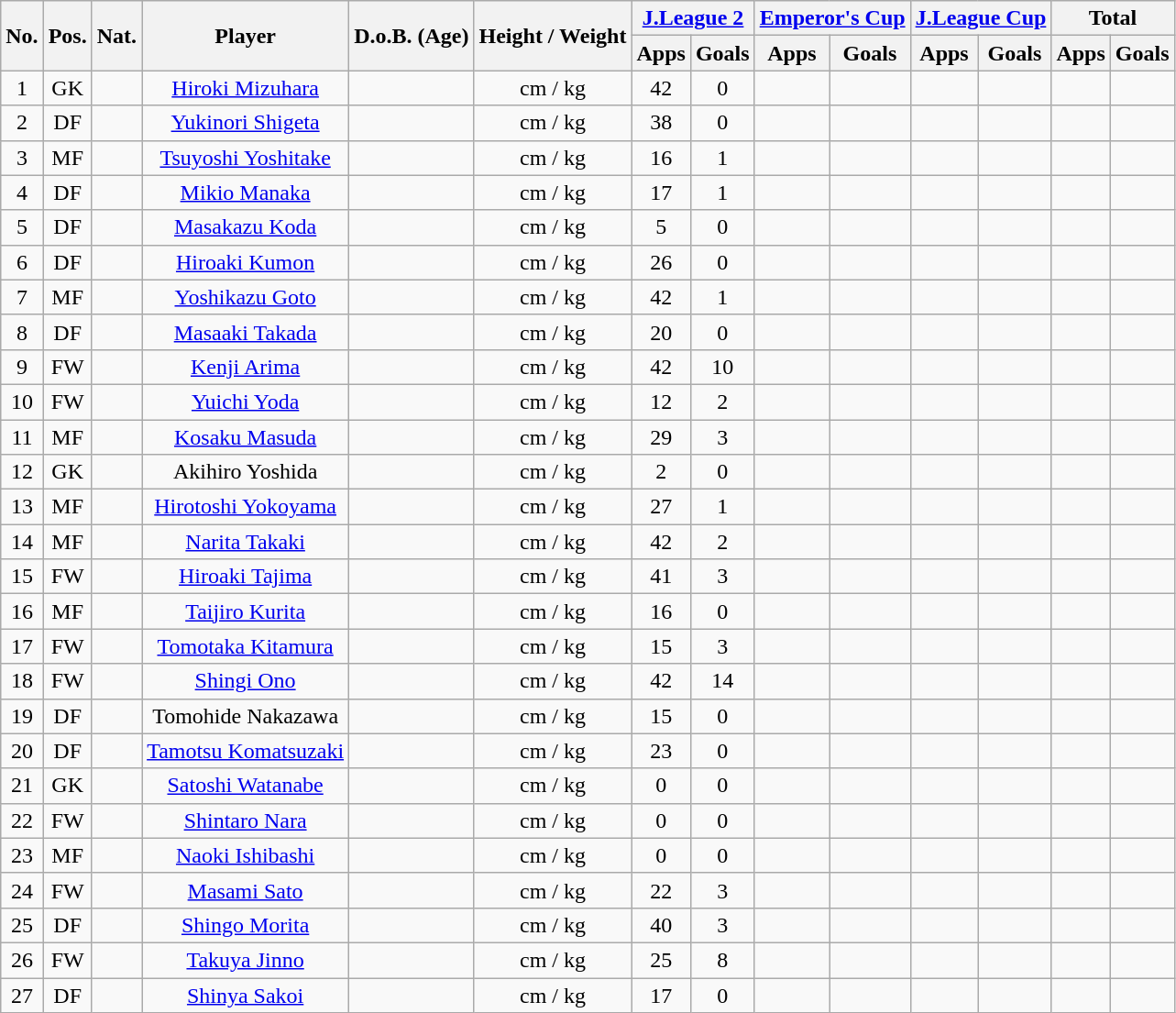<table class="wikitable" style="text-align:center;">
<tr>
<th rowspan="2">No.</th>
<th rowspan="2">Pos.</th>
<th rowspan="2">Nat.</th>
<th rowspan="2">Player</th>
<th rowspan="2">D.o.B. (Age)</th>
<th rowspan="2">Height / Weight</th>
<th colspan="2"><a href='#'>J.League 2</a></th>
<th colspan="2"><a href='#'>Emperor's Cup</a></th>
<th colspan="2"><a href='#'>J.League Cup</a></th>
<th colspan="2">Total</th>
</tr>
<tr>
<th>Apps</th>
<th>Goals</th>
<th>Apps</th>
<th>Goals</th>
<th>Apps</th>
<th>Goals</th>
<th>Apps</th>
<th>Goals</th>
</tr>
<tr>
<td>1</td>
<td>GK</td>
<td></td>
<td><a href='#'>Hiroki Mizuhara</a></td>
<td></td>
<td>cm / kg</td>
<td>42</td>
<td>0</td>
<td></td>
<td></td>
<td></td>
<td></td>
<td></td>
<td></td>
</tr>
<tr>
<td>2</td>
<td>DF</td>
<td></td>
<td><a href='#'>Yukinori Shigeta</a></td>
<td></td>
<td>cm / kg</td>
<td>38</td>
<td>0</td>
<td></td>
<td></td>
<td></td>
<td></td>
<td></td>
<td></td>
</tr>
<tr>
<td>3</td>
<td>MF</td>
<td></td>
<td><a href='#'>Tsuyoshi Yoshitake</a></td>
<td></td>
<td>cm / kg</td>
<td>16</td>
<td>1</td>
<td></td>
<td></td>
<td></td>
<td></td>
<td></td>
<td></td>
</tr>
<tr>
<td>4</td>
<td>DF</td>
<td></td>
<td><a href='#'>Mikio Manaka</a></td>
<td></td>
<td>cm / kg</td>
<td>17</td>
<td>1</td>
<td></td>
<td></td>
<td></td>
<td></td>
<td></td>
<td></td>
</tr>
<tr>
<td>5</td>
<td>DF</td>
<td></td>
<td><a href='#'>Masakazu Koda</a></td>
<td></td>
<td>cm / kg</td>
<td>5</td>
<td>0</td>
<td></td>
<td></td>
<td></td>
<td></td>
<td></td>
<td></td>
</tr>
<tr>
<td>6</td>
<td>DF</td>
<td></td>
<td><a href='#'>Hiroaki Kumon</a></td>
<td></td>
<td>cm / kg</td>
<td>26</td>
<td>0</td>
<td></td>
<td></td>
<td></td>
<td></td>
<td></td>
<td></td>
</tr>
<tr>
<td>7</td>
<td>MF</td>
<td></td>
<td><a href='#'>Yoshikazu Goto</a></td>
<td></td>
<td>cm / kg</td>
<td>42</td>
<td>1</td>
<td></td>
<td></td>
<td></td>
<td></td>
<td></td>
<td></td>
</tr>
<tr>
<td>8</td>
<td>DF</td>
<td></td>
<td><a href='#'>Masaaki Takada</a></td>
<td></td>
<td>cm / kg</td>
<td>20</td>
<td>0</td>
<td></td>
<td></td>
<td></td>
<td></td>
<td></td>
<td></td>
</tr>
<tr>
<td>9</td>
<td>FW</td>
<td></td>
<td><a href='#'>Kenji Arima</a></td>
<td></td>
<td>cm / kg</td>
<td>42</td>
<td>10</td>
<td></td>
<td></td>
<td></td>
<td></td>
<td></td>
<td></td>
</tr>
<tr>
<td>10</td>
<td>FW</td>
<td></td>
<td><a href='#'>Yuichi Yoda</a></td>
<td></td>
<td>cm / kg</td>
<td>12</td>
<td>2</td>
<td></td>
<td></td>
<td></td>
<td></td>
<td></td>
<td></td>
</tr>
<tr>
<td>11</td>
<td>MF</td>
<td></td>
<td><a href='#'>Kosaku Masuda</a></td>
<td></td>
<td>cm / kg</td>
<td>29</td>
<td>3</td>
<td></td>
<td></td>
<td></td>
<td></td>
<td></td>
<td></td>
</tr>
<tr>
<td>12</td>
<td>GK</td>
<td></td>
<td>Akihiro Yoshida</td>
<td></td>
<td>cm / kg</td>
<td>2</td>
<td>0</td>
<td></td>
<td></td>
<td></td>
<td></td>
<td></td>
<td></td>
</tr>
<tr>
<td>13</td>
<td>MF</td>
<td></td>
<td><a href='#'>Hirotoshi Yokoyama</a></td>
<td></td>
<td>cm / kg</td>
<td>27</td>
<td>1</td>
<td></td>
<td></td>
<td></td>
<td></td>
<td></td>
<td></td>
</tr>
<tr>
<td>14</td>
<td>MF</td>
<td></td>
<td><a href='#'>Narita Takaki</a></td>
<td></td>
<td>cm / kg</td>
<td>42</td>
<td>2</td>
<td></td>
<td></td>
<td></td>
<td></td>
<td></td>
<td></td>
</tr>
<tr>
<td>15</td>
<td>FW</td>
<td></td>
<td><a href='#'>Hiroaki Tajima</a></td>
<td></td>
<td>cm / kg</td>
<td>41</td>
<td>3</td>
<td></td>
<td></td>
<td></td>
<td></td>
<td></td>
<td></td>
</tr>
<tr>
<td>16</td>
<td>MF</td>
<td></td>
<td><a href='#'>Taijiro Kurita</a></td>
<td></td>
<td>cm / kg</td>
<td>16</td>
<td>0</td>
<td></td>
<td></td>
<td></td>
<td></td>
<td></td>
<td></td>
</tr>
<tr>
<td>17</td>
<td>FW</td>
<td></td>
<td><a href='#'>Tomotaka Kitamura</a></td>
<td></td>
<td>cm / kg</td>
<td>15</td>
<td>3</td>
<td></td>
<td></td>
<td></td>
<td></td>
<td></td>
<td></td>
</tr>
<tr>
<td>18</td>
<td>FW</td>
<td></td>
<td><a href='#'>Shingi Ono</a></td>
<td></td>
<td>cm / kg</td>
<td>42</td>
<td>14</td>
<td></td>
<td></td>
<td></td>
<td></td>
<td></td>
<td></td>
</tr>
<tr>
<td>19</td>
<td>DF</td>
<td></td>
<td>Tomohide Nakazawa</td>
<td></td>
<td>cm / kg</td>
<td>15</td>
<td>0</td>
<td></td>
<td></td>
<td></td>
<td></td>
<td></td>
<td></td>
</tr>
<tr>
<td>20</td>
<td>DF</td>
<td></td>
<td><a href='#'>Tamotsu Komatsuzaki</a></td>
<td></td>
<td>cm / kg</td>
<td>23</td>
<td>0</td>
<td></td>
<td></td>
<td></td>
<td></td>
<td></td>
<td></td>
</tr>
<tr>
<td>21</td>
<td>GK</td>
<td></td>
<td><a href='#'>Satoshi Watanabe</a></td>
<td></td>
<td>cm / kg</td>
<td>0</td>
<td>0</td>
<td></td>
<td></td>
<td></td>
<td></td>
<td></td>
<td></td>
</tr>
<tr>
<td>22</td>
<td>FW</td>
<td></td>
<td><a href='#'>Shintaro Nara</a></td>
<td></td>
<td>cm / kg</td>
<td>0</td>
<td>0</td>
<td></td>
<td></td>
<td></td>
<td></td>
<td></td>
<td></td>
</tr>
<tr>
<td>23</td>
<td>MF</td>
<td></td>
<td><a href='#'>Naoki Ishibashi</a></td>
<td></td>
<td>cm / kg</td>
<td>0</td>
<td>0</td>
<td></td>
<td></td>
<td></td>
<td></td>
<td></td>
<td></td>
</tr>
<tr>
<td>24</td>
<td>FW</td>
<td></td>
<td><a href='#'>Masami Sato</a></td>
<td></td>
<td>cm / kg</td>
<td>22</td>
<td>3</td>
<td></td>
<td></td>
<td></td>
<td></td>
<td></td>
<td></td>
</tr>
<tr>
<td>25</td>
<td>DF</td>
<td></td>
<td><a href='#'>Shingo Morita</a></td>
<td></td>
<td>cm / kg</td>
<td>40</td>
<td>3</td>
<td></td>
<td></td>
<td></td>
<td></td>
<td></td>
<td></td>
</tr>
<tr>
<td>26</td>
<td>FW</td>
<td></td>
<td><a href='#'>Takuya Jinno</a></td>
<td></td>
<td>cm / kg</td>
<td>25</td>
<td>8</td>
<td></td>
<td></td>
<td></td>
<td></td>
<td></td>
<td></td>
</tr>
<tr>
<td>27</td>
<td>DF</td>
<td></td>
<td><a href='#'>Shinya Sakoi</a></td>
<td></td>
<td>cm / kg</td>
<td>17</td>
<td>0</td>
<td></td>
<td></td>
<td></td>
<td></td>
<td></td>
<td></td>
</tr>
</table>
